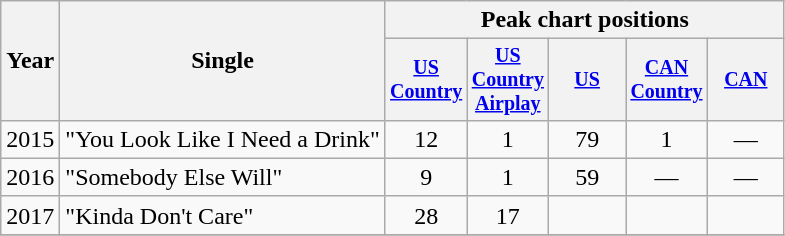<table class="wikitable" style="text-align:center;">
<tr>
<th rowspan="2">Year</th>
<th rowspan="2">Single</th>
<th colspan="5">Peak chart positions</th>
</tr>
<tr style="font-size:smaller;">
<th width="45"><a href='#'>US Country</a><br></th>
<th width="45"><a href='#'>US Country Airplay</a><br></th>
<th width="45"><a href='#'>US</a><br></th>
<th width="45"><a href='#'>CAN Country</a><br></th>
<th width="45"><a href='#'>CAN</a><br></th>
</tr>
<tr>
<td>2015</td>
<td align="left">"You Look Like I Need a Drink"</td>
<td>12</td>
<td>1</td>
<td>79</td>
<td>1</td>
<td>—</td>
</tr>
<tr>
<td>2016</td>
<td align="left">"Somebody Else Will"</td>
<td>9</td>
<td>1</td>
<td>59</td>
<td>—</td>
<td>—</td>
</tr>
<tr>
<td>2017</td>
<td align="left">"Kinda Don't Care"</td>
<td>28</td>
<td>17</td>
<td></td>
<td></td>
<td></td>
</tr>
<tr>
</tr>
</table>
